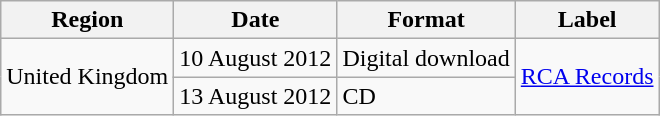<table class=wikitable>
<tr>
<th>Region</th>
<th>Date</th>
<th>Format</th>
<th>Label</th>
</tr>
<tr>
<td rowspan="2">United Kingdom</td>
<td>10 August 2012</td>
<td>Digital download</td>
<td rowspan="2"><a href='#'>RCA Records</a></td>
</tr>
<tr>
<td>13 August 2012</td>
<td>CD</td>
</tr>
</table>
